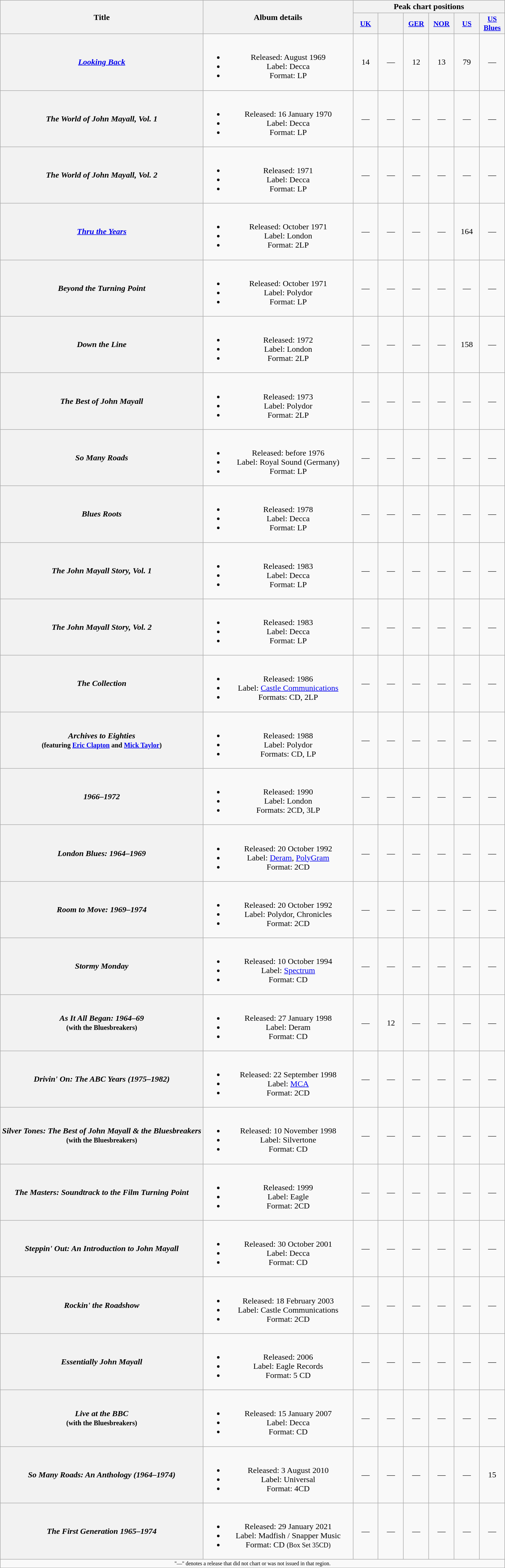<table class="wikitable plainrowheaders" style="text-align:center;">
<tr>
<th scope="col" rowspan="2">Title</th>
<th scope="col" rowspan="2" style="width:18em;">Album details</th>
<th scope="col" colspan="6">Peak chart positions</th>
</tr>
<tr>
<th scope="col" style="width:3em;font-size:90%;"><a href='#'>UK</a><br></th>
<th scope="col" style="width:3em;font-size:90%;"><br></th>
<th scope="col" style="width:3em;font-size:90%;"><a href='#'>GER</a><br></th>
<th scope="col" style="width:3em;font-size:90%;"><a href='#'>NOR</a><br></th>
<th scope="col" style="width:3em;font-size:90%;"><a href='#'>US</a><br></th>
<th scope="col" style="width:3em;font-size:90%;"><a href='#'>US<br>Blues</a><br></th>
</tr>
<tr>
<th scope="row"><em><a href='#'>Looking Back</a></em></th>
<td><br><ul><li>Released: August 1969</li><li>Label: Decca</li><li>Format: LP</li></ul></td>
<td>14</td>
<td>—</td>
<td>12</td>
<td>13</td>
<td>79</td>
<td>—</td>
</tr>
<tr>
<th scope="row"><em>The World of John Mayall, Vol. 1</em></th>
<td><br><ul><li>Released: 16 January 1970</li><li>Label: Decca</li><li>Format: LP</li></ul></td>
<td>—</td>
<td>—</td>
<td>—</td>
<td>—</td>
<td>—</td>
<td>—</td>
</tr>
<tr>
<th scope="row"><em>The World of John Mayall, Vol. 2</em></th>
<td><br><ul><li>Released: 1971</li><li>Label: Decca</li><li>Format: LP</li></ul></td>
<td>—</td>
<td>—</td>
<td>—</td>
<td>—</td>
<td>—</td>
<td>—</td>
</tr>
<tr>
<th scope="row"><em><a href='#'>Thru the Years</a></em></th>
<td><br><ul><li>Released: October 1971</li><li>Label: London</li><li>Format: 2LP</li></ul></td>
<td>—</td>
<td>—</td>
<td>—</td>
<td>—</td>
<td>164</td>
<td>—</td>
</tr>
<tr>
<th scope="row"><em>Beyond the Turning Point</em></th>
<td><br><ul><li>Released: October 1971</li><li>Label: Polydor</li><li>Format: LP</li></ul></td>
<td>—</td>
<td>—</td>
<td>—</td>
<td>—</td>
<td>—</td>
<td>—</td>
</tr>
<tr>
<th scope="row"><em>Down the Line</em></th>
<td><br><ul><li>Released: 1972</li><li>Label: London</li><li>Format: 2LP</li></ul></td>
<td>—</td>
<td>—</td>
<td>—</td>
<td>—</td>
<td>158</td>
<td>—</td>
</tr>
<tr>
<th scope="row"><em>The Best of John Mayall</em></th>
<td><br><ul><li>Released: 1973</li><li>Label: Polydor</li><li>Format: 2LP</li></ul></td>
<td>—</td>
<td>—</td>
<td>—</td>
<td>—</td>
<td>—</td>
<td>—</td>
</tr>
<tr>
<th scope="row"><em>So Many Roads</em></th>
<td><br><ul><li>Released: before 1976</li><li>Label: Royal Sound (Germany)</li><li>Format: LP</li></ul></td>
<td>—</td>
<td>—</td>
<td>—</td>
<td>—</td>
<td>—</td>
<td>—</td>
</tr>
<tr>
<th scope="row"><em>Blues Roots</em></th>
<td><br><ul><li>Released: 1978</li><li>Label: Decca</li><li>Format: LP</li></ul></td>
<td>—</td>
<td>—</td>
<td>—</td>
<td>—</td>
<td>—</td>
<td>—</td>
</tr>
<tr>
<th scope="row"><em>The John Mayall Story, Vol. 1</em></th>
<td><br><ul><li>Released: 1983</li><li>Label: Decca</li><li>Format: LP</li></ul></td>
<td>—</td>
<td>—</td>
<td>—</td>
<td>—</td>
<td>—</td>
<td>—</td>
</tr>
<tr>
<th scope="row"><em>The John Mayall Story, Vol. 2</em></th>
<td><br><ul><li>Released: 1983</li><li>Label: Decca</li><li>Format: LP</li></ul></td>
<td>—</td>
<td>—</td>
<td>—</td>
<td>—</td>
<td>—</td>
<td>—</td>
</tr>
<tr>
<th scope="row"><em>The Collection</em></th>
<td><br><ul><li>Released: 1986</li><li>Label: <a href='#'>Castle Communications</a></li><li>Formats: CD, 2LP</li></ul></td>
<td>—</td>
<td>—</td>
<td>—</td>
<td>—</td>
<td>—</td>
<td>—</td>
</tr>
<tr>
<th scope="row"><em>Archives to Eighties</em><br><small>(featuring <a href='#'>Eric Clapton</a> and <a href='#'>Mick Taylor</a>)</small></th>
<td><br><ul><li>Released: 1988</li><li>Label: Polydor</li><li>Formats: CD, LP</li></ul></td>
<td>—</td>
<td>—</td>
<td>—</td>
<td>—</td>
<td>—</td>
<td>—</td>
</tr>
<tr>
<th scope="row"><em>1966–1972</em></th>
<td><br><ul><li>Released: 1990</li><li>Label: London</li><li>Formats: 2CD, 3LP</li></ul></td>
<td>—</td>
<td>—</td>
<td>—</td>
<td>—</td>
<td>—</td>
<td>—</td>
</tr>
<tr>
<th scope="row"><em>London Blues: 1964–1969</em></th>
<td><br><ul><li>Released: 20 October 1992</li><li>Label: <a href='#'>Deram</a>, <a href='#'>PolyGram</a></li><li>Format: 2CD</li></ul></td>
<td>—</td>
<td>—</td>
<td>—</td>
<td>—</td>
<td>—</td>
<td>—</td>
</tr>
<tr>
<th scope="row"><em>Room to Move: 1969–1974</em></th>
<td><br><ul><li>Released: 20 October 1992</li><li>Label: Polydor, Chronicles</li><li>Format: 2CD</li></ul></td>
<td>—</td>
<td>—</td>
<td>—</td>
<td>—</td>
<td>—</td>
<td>—</td>
</tr>
<tr>
<th scope="row"><em>Stormy Monday</em></th>
<td><br><ul><li>Released: 10 October 1994</li><li>Label: <a href='#'>Spectrum</a></li><li>Format: CD</li></ul></td>
<td>—</td>
<td>—</td>
<td>—</td>
<td>—</td>
<td>—</td>
<td>—</td>
</tr>
<tr>
<th scope="row"><em>As It All Began: 1964–69</em><br><small>(with the Bluesbreakers)</small></th>
<td><br><ul><li>Released: 27 January 1998</li><li>Label: Deram</li><li>Format: CD</li></ul></td>
<td>—</td>
<td>12</td>
<td>—</td>
<td>—</td>
<td>—</td>
<td>—</td>
</tr>
<tr>
<th scope="row"><em>Drivin' On: The ABC Years (1975–1982)</em></th>
<td><br><ul><li>Released: 22 September 1998</li><li>Label: <a href='#'>MCA</a></li><li>Format: 2CD</li></ul></td>
<td>—</td>
<td>—</td>
<td>—</td>
<td>—</td>
<td>—</td>
<td>—</td>
</tr>
<tr>
<th scope="row"><em>Silver Tones: The Best of John Mayall & the Bluesbreakers</em><br><small>(with the Bluesbreakers)</small></th>
<td><br><ul><li>Released: 10 November 1998</li><li>Label: Silvertone</li><li>Format: CD</li></ul></td>
<td>—</td>
<td>—</td>
<td>—</td>
<td>—</td>
<td>—</td>
<td>—</td>
</tr>
<tr>
<th scope="row"><em>The Masters: Soundtrack to the Film Turning Point</em></th>
<td><br><ul><li>Released: 1999</li><li>Label: Eagle</li><li>Format: 2CD</li></ul></td>
<td>—</td>
<td>—</td>
<td>—</td>
<td>—</td>
<td>—</td>
<td>—</td>
</tr>
<tr>
<th scope="row"><em>Steppin' Out: An Introduction to John Mayall</em></th>
<td><br><ul><li>Released: 30 October 2001</li><li>Label: Decca</li><li>Format: CD</li></ul></td>
<td>—</td>
<td>—</td>
<td>—</td>
<td>—</td>
<td>—</td>
<td>—</td>
</tr>
<tr>
<th scope="row"><em>Rockin' the Roadshow</em></th>
<td><br><ul><li>Released: 18 February 2003</li><li>Label: Castle Communications</li><li>Format: 2CD</li></ul></td>
<td>—</td>
<td>—</td>
<td>—</td>
<td>—</td>
<td>—</td>
<td>—</td>
</tr>
<tr>
<th scope="row"><em>Essentially John Mayall</em></th>
<td><br><ul><li>Released: 2006</li><li>Label: Eagle Records</li><li>Format: 5 CD</li></ul></td>
<td>—</td>
<td>—</td>
<td>—</td>
<td>—</td>
<td>—</td>
<td>—</td>
</tr>
<tr>
<th scope="row"><em>Live at the BBC</em><br><small>(with the Bluesbreakers)</small></th>
<td><br><ul><li>Released: 15 January 2007</li><li>Label: Decca</li><li>Format: CD</li></ul></td>
<td>—</td>
<td>—</td>
<td>—</td>
<td>—</td>
<td>—</td>
<td>—</td>
</tr>
<tr>
<th scope="row"><em>So Many Roads: An Anthology (1964–1974)</em></th>
<td><br><ul><li>Released: 3 August 2010</li><li>Label: Universal</li><li>Format: 4CD</li></ul></td>
<td>—</td>
<td>—</td>
<td>—</td>
<td>—</td>
<td>—</td>
<td>15</td>
</tr>
<tr>
<th scope="row"><em>The First Generation 1965–1974</em></th>
<td><br><ul><li>Released: 29 January 2021</li><li>Label: Madfish / Snapper Music</li><li>Format: CD <small>(Box Set 35CD)</small></li></ul></td>
<td>—</td>
<td>—</td>
<td>—</td>
<td>—</td>
<td>—</td>
<td>—</td>
</tr>
<tr>
<td align="center" colspan="8" style="font-size: 8pt">"—" denotes a release that did not chart or was not issued in that region.</td>
</tr>
</table>
